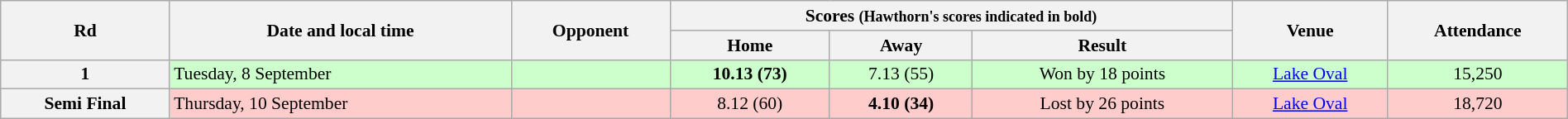<table class="wikitable" style="font-size:90%; text-align:center; width: 100%; margin-left: auto; margin-right: auto">
<tr>
<th rowspan="2">Rd</th>
<th rowspan="2">Date and local time</th>
<th rowspan="2">Opponent</th>
<th colspan="3">Scores <small>(Hawthorn's scores indicated in bold)</small></th>
<th rowspan="2">Venue</th>
<th rowspan="2">Attendance</th>
</tr>
<tr>
<th>Home</th>
<th>Away</th>
<th>Result</th>
</tr>
<tr style="background:#cfc">
<th>1</th>
<td align=left>Tuesday, 8 September</td>
<td align=left></td>
<td><strong>10.13 (73)</strong></td>
<td>7.13 (55)</td>
<td>Won by 18 points</td>
<td><a href='#'>Lake Oval</a></td>
<td>15,250</td>
</tr>
<tr style="background:#fcc;">
<th>Semi Final</th>
<td align=left>Thursday, 10 September</td>
<td align=left></td>
<td>8.12 (60)</td>
<td><strong>4.10 (34)</strong></td>
<td>Lost by 26 points</td>
<td><a href='#'>Lake Oval</a></td>
<td>18,720</td>
</tr>
</table>
